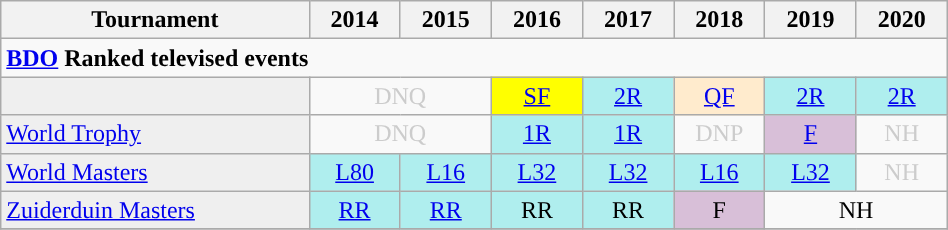<table class="wikitable" style="width:50%; margin:0">
<tr>
<th>Tournament</th>
<th>2014</th>
<th>2015</th>
<th>2016</th>
<th>2017</th>
<th>2018</th>
<th>2019</th>
<th>2020</th>
</tr>
<tr>
<td colspan="31" align="left"><strong><a href='#'>BDO</a> Ranked televised events</strong></td>
</tr>
<tr>
<td style="background:#efefef;"></td>
<td colspan="2" style="text-align:center; color:#ccc;">DNQ</td>
<td style="text-align:center; background:yellow;"><a href='#'>SF</a></td>
<td style="text-align:center; background:#afeeee;"><a href='#'>2R</a></td>
<td style="text-align:center; background:#ffebcd;"><a href='#'>QF</a></td>
<td style="text-align:center; background:#afeeee;"><a href='#'>2R</a></td>
<td style="text-align:center; background:#afeeee;"><a href='#'>2R</a></td>
</tr>
<tr>
<td style="background:#efefef;"><a href='#'>World Trophy</a></td>
<td colspan="2" style="text-align:center; color:#ccc;">DNQ</td>
<td style="text-align:center; background:#afeeee;"><a href='#'>1R</a></td>
<td style="text-align:center; background:#afeeee;"><a href='#'>1R</a></td>
<td style="text-align:center; color:#ccc;">DNP</td>
<td style="text-align:center; background:thistle;"><a href='#'>F</a></td>
<td style="text-align:center; color:#ccc;">NH</td>
</tr>
<tr>
<td style="background:#efefef;"><a href='#'>World Masters</a></td>
<td style="text-align:center; background:#afeeee;"><a href='#'>L80</a></td>
<td style="text-align:center; background:#afeeee;"><a href='#'>L16</a></td>
<td style="text-align:center; background:#afeeee;"><a href='#'>L32</a></td>
<td style="text-align:center; background:#afeeee;"><a href='#'>L32</a></td>
<td style="text-align:center; background:#afeeee;"><a href='#'>L16</a></td>
<td style="text-align:center; background:#afeeee;"><a href='#'>L32</a></td>
<td style="text-align:center; color:#ccc;">NH</td>
</tr>
<tr>
<td style="background:#efefef;"><a href='#'>Zuiderduin Masters</a></td>
<td style="text-align:center; background:#afeeee;"><a href='#'>RR</a></td>
<td style="text-align:center; background:#afeeee;"><a href='#'>RR</a></td>
<td style="text-align:center; background:#afeeee;">RR</td>
<td style="text-align:center; background:#afeeee;">RR</td>
<td style="text-align:center; background:thistle;">F</td>
<td colspan="2" style="text-align:center;">NH</td>
</tr>
<tr>
</tr>
</table>
